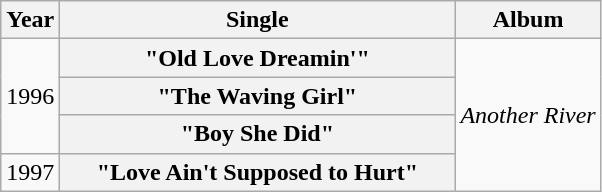<table class="wikitable plainrowheaders">
<tr>
<th>Year</th>
<th style="width:16em;">Single</th>
<th>Album</th>
</tr>
<tr>
<td rowspan="3">1996</td>
<th scope="row">"Old Love Dreamin'"</th>
<td rowspan="4"><em>Another River</em></td>
</tr>
<tr>
<th scope="row">"The Waving Girl"</th>
</tr>
<tr>
<th scope="row">"Boy She Did"</th>
</tr>
<tr>
<td>1997</td>
<th scope="row">"Love Ain't Supposed to Hurt"</th>
</tr>
</table>
